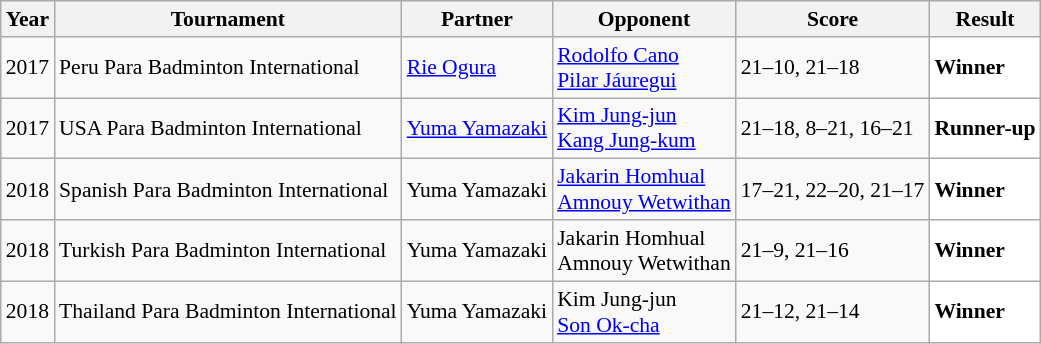<table class="sortable wikitable" style="font-size: 90%;">
<tr>
<th>Year</th>
<th>Tournament</th>
<th>Partner</th>
<th>Opponent</th>
<th>Score</th>
<th>Result</th>
</tr>
<tr>
<td align="center">2017</td>
<td align="left">Peru Para Badminton International</td>
<td> <a href='#'>Rie Ogura</a></td>
<td align="left"> <a href='#'>Rodolfo Cano</a><br> <a href='#'>Pilar Jáuregui</a></td>
<td align="left">21–10, 21–18</td>
<td style="text-align:left; background:white"> <strong>Winner</strong></td>
</tr>
<tr>
<td align="center">2017</td>
<td align="left">USA Para Badminton International</td>
<td> <a href='#'>Yuma Yamazaki</a></td>
<td align="left"> <a href='#'>Kim Jung-jun</a><br> <a href='#'>Kang Jung-kum</a></td>
<td align="left">21–18, 8–21, 16–21</td>
<td style="text-align:left; background:white"> <strong>Runner-up</strong></td>
</tr>
<tr>
<td align="center">2018</td>
<td align="left">Spanish Para Badminton International</td>
<td> Yuma Yamazaki</td>
<td align="left"> <a href='#'>Jakarin Homhual</a><br> <a href='#'>Amnouy Wetwithan</a></td>
<td align="left">17–21, 22–20, 21–17</td>
<td style="text-align:left; background:white"> <strong>Winner</strong></td>
</tr>
<tr>
<td align="center">2018</td>
<td align="left">Turkish Para Badminton International</td>
<td> Yuma Yamazaki</td>
<td align="left"> Jakarin Homhual<br> Amnouy Wetwithan</td>
<td align="left">21–9, 21–16</td>
<td style="text-align:left; background:white"> <strong>Winner</strong></td>
</tr>
<tr>
<td align="center">2018</td>
<td align="left">Thailand Para Badminton International</td>
<td> Yuma Yamazaki</td>
<td align="left"> Kim Jung-jun<br> <a href='#'>Son Ok-cha</a></td>
<td align="left">21–12, 21–14</td>
<td style="text-align:left; background:white"> <strong>Winner</strong></td>
</tr>
</table>
